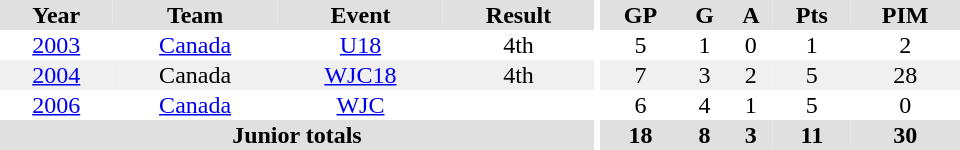<table border="0" cellpadding="1" cellspacing="0" ID="Table3" style="text-align:center; width:40em">
<tr ALIGN="center" bgcolor="#e0e0e0">
<th>Year</th>
<th>Team</th>
<th>Event</th>
<th>Result</th>
<th rowspan="99" bgcolor="#ffffff"></th>
<th>GP</th>
<th>G</th>
<th>A</th>
<th>Pts</th>
<th>PIM</th>
</tr>
<tr>
<td><a href='#'>2003</a></td>
<td><a href='#'>Canada</a></td>
<td><a href='#'>U18</a></td>
<td>4th</td>
<td>5</td>
<td>1</td>
<td>0</td>
<td>1</td>
<td>2</td>
</tr>
<tr bgcolor="#f0f0f0">
<td><a href='#'>2004</a></td>
<td>Canada</td>
<td><a href='#'>WJC18</a></td>
<td>4th</td>
<td>7</td>
<td>3</td>
<td>2</td>
<td>5</td>
<td>28</td>
</tr>
<tr>
<td><a href='#'>2006</a></td>
<td><a href='#'>Canada</a></td>
<td><a href='#'>WJC</a></td>
<td></td>
<td>6</td>
<td>4</td>
<td>1</td>
<td>5</td>
<td>0</td>
</tr>
<tr bgcolor="#e0e0e0">
<th colspan="4">Junior totals</th>
<th>18</th>
<th>8</th>
<th>3</th>
<th>11</th>
<th>30</th>
</tr>
</table>
